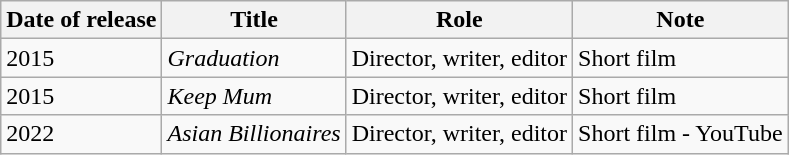<table class="wikitable">
<tr>
<th>Date of release</th>
<th>Title</th>
<th>Role</th>
<th>Note</th>
</tr>
<tr>
<td>2015</td>
<td><em>Graduation</em></td>
<td>Director, writer, editor</td>
<td>Short film</td>
</tr>
<tr>
<td>2015</td>
<td><em>Keep Mum</em></td>
<td>Director, writer, editor</td>
<td>Short film</td>
</tr>
<tr>
<td>2022</td>
<td><em>Asian Billionaires</em></td>
<td>Director, writer, editor</td>
<td>Short film - YouTube</td>
</tr>
</table>
